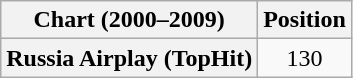<table class="wikitable plainrowheaders" style="text-align:center">
<tr>
<th scope="col">Chart (2000–2009)</th>
<th scope="col">Position</th>
</tr>
<tr>
<th scope="row">Russia Airplay (TopHit)</th>
<td>130</td>
</tr>
</table>
